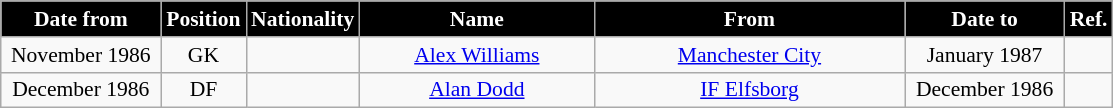<table class="wikitable" style="text-align:center; font-size:90%; ">
<tr>
<th style="background:#000000; color:white; width:100px;">Date from</th>
<th style="background:#000000; color:white; width:50px;">Position</th>
<th style="background:#000000; color:white; width:50px;">Nationality</th>
<th style="background:#000000; color:white; width:150px;">Name</th>
<th style="background:#000000; color:white; width:200px;">From</th>
<th style="background:#000000; color:white; width:100px;">Date to</th>
<th style="background:#000000; color:white; width:25px;">Ref.</th>
</tr>
<tr>
<td>November 1986</td>
<td>GK</td>
<td></td>
<td><a href='#'>Alex Williams</a></td>
<td><a href='#'>Manchester City</a></td>
<td>January 1987</td>
<td></td>
</tr>
<tr>
<td>December 1986</td>
<td>DF</td>
<td></td>
<td><a href='#'>Alan Dodd</a></td>
<td> <a href='#'>IF Elfsborg</a></td>
<td>December 1986</td>
<td></td>
</tr>
</table>
